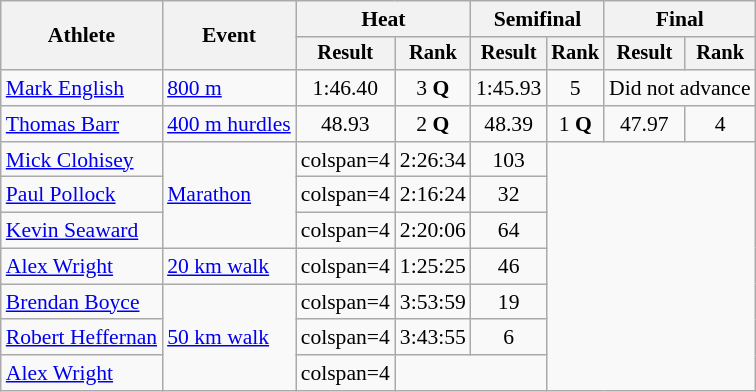<table class="wikitable" style="font-size:90%">
<tr>
<th rowspan="2">Athlete</th>
<th rowspan="2">Event</th>
<th colspan="2">Heat</th>
<th colspan="2">Semifinal</th>
<th colspan="2">Final</th>
</tr>
<tr style="font-size:95%">
<th>Result</th>
<th>Rank</th>
<th>Result</th>
<th>Rank</th>
<th>Result</th>
<th>Rank</th>
</tr>
<tr align=center>
<td align=left><a href='#'>Mark English</a></td>
<td align=left><a href='#'>800 m</a></td>
<td>1:46.40</td>
<td>3 <strong>Q</strong></td>
<td>1:45.93</td>
<td>5</td>
<td colspan=2>Did not advance</td>
</tr>
<tr align=center>
<td align=left><a href='#'>Thomas Barr</a></td>
<td align=left><a href='#'>400 m hurdles</a></td>
<td>48.93</td>
<td>2 <strong>Q</strong></td>
<td>48.39</td>
<td>1 <strong>Q</strong></td>
<td>47.97</td>
<td>4</td>
</tr>
<tr align=center>
<td align=left><a href='#'>Mick Clohisey</a></td>
<td align=left rowspan=3><a href='#'>Marathon</a></td>
<td>colspan=4 </td>
<td>2:26:34</td>
<td>103</td>
</tr>
<tr align=center>
<td align=left><a href='#'>Paul Pollock</a></td>
<td>colspan=4 </td>
<td>2:16:24</td>
<td>32</td>
</tr>
<tr align=center>
<td align=left><a href='#'>Kevin Seaward</a></td>
<td>colspan=4 </td>
<td>2:20:06</td>
<td>64</td>
</tr>
<tr align=center>
<td align=left><a href='#'>Alex Wright</a></td>
<td align=left><a href='#'>20 km walk</a></td>
<td>colspan=4 </td>
<td>1:25:25</td>
<td>46</td>
</tr>
<tr align=center>
<td align=left><a href='#'>Brendan Boyce</a></td>
<td align=left rowspan=3><a href='#'>50 km walk</a></td>
<td>colspan=4 </td>
<td>3:53:59</td>
<td>19</td>
</tr>
<tr align=center>
<td align=left><a href='#'>Robert Heffernan</a></td>
<td>colspan=4 </td>
<td>3:43:55</td>
<td>6</td>
</tr>
<tr align=center>
<td align=left><a href='#'>Alex Wright</a></td>
<td>colspan=4 </td>
<td colspan=2></td>
</tr>
</table>
